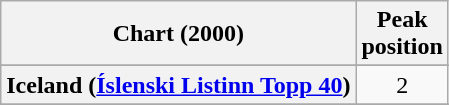<table class="wikitable sortable plainrowheaders" style="text-align:center">
<tr>
<th>Chart (2000)</th>
<th>Peak<br>position</th>
</tr>
<tr>
</tr>
<tr>
</tr>
<tr>
</tr>
<tr>
</tr>
<tr>
</tr>
<tr>
<th scope="row">Iceland (<a href='#'>Íslenski Listinn Topp 40</a>)</th>
<td>2</td>
</tr>
<tr>
</tr>
<tr>
</tr>
<tr>
</tr>
<tr>
</tr>
<tr>
</tr>
<tr>
</tr>
<tr>
</tr>
<tr>
</tr>
<tr>
</tr>
<tr>
</tr>
</table>
